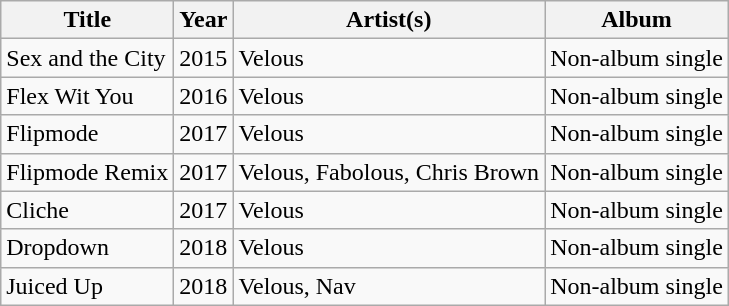<table class="wikitable">
<tr>
<th>Title</th>
<th>Year</th>
<th>Artist(s)</th>
<th>Album</th>
</tr>
<tr>
<td>Sex and the City</td>
<td>2015</td>
<td>Velous</td>
<td>Non-album single</td>
</tr>
<tr>
<td>Flex Wit You</td>
<td>2016</td>
<td>Velous</td>
<td>Non-album single</td>
</tr>
<tr>
<td>Flipmode</td>
<td>2017</td>
<td>Velous</td>
<td>Non-album single</td>
</tr>
<tr>
<td>Flipmode Remix</td>
<td>2017</td>
<td>Velous, Fabolous, Chris Brown</td>
<td>Non-album single</td>
</tr>
<tr>
<td>Cliche</td>
<td>2017</td>
<td>Velous</td>
<td>Non-album single</td>
</tr>
<tr>
<td>Dropdown</td>
<td>2018</td>
<td>Velous</td>
<td>Non-album single</td>
</tr>
<tr>
<td>Juiced Up</td>
<td>2018</td>
<td>Velous, Nav</td>
<td>Non-album single</td>
</tr>
</table>
